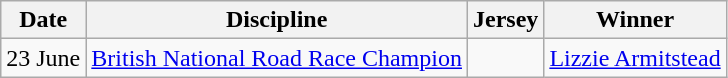<table class="wikitable">
<tr>
<th>Date</th>
<th>Discipline</th>
<th>Jersey</th>
<th>Winner</th>
</tr>
<tr>
<td>23 June</td>
<td><a href='#'>British National Road Race Champion</a></td>
<td></td>
<td><a href='#'>Lizzie Armitstead</a></td>
</tr>
</table>
